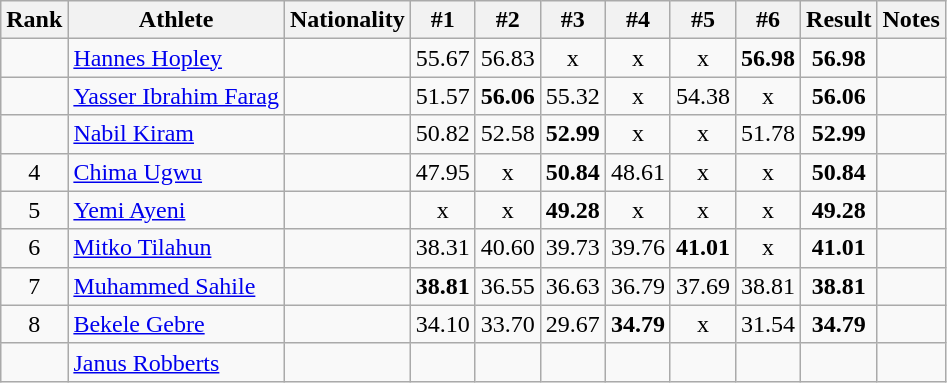<table class="wikitable sortable" style="text-align:center">
<tr>
<th>Rank</th>
<th>Athlete</th>
<th>Nationality</th>
<th>#1</th>
<th>#2</th>
<th>#3</th>
<th>#4</th>
<th>#5</th>
<th>#6</th>
<th>Result</th>
<th>Notes</th>
</tr>
<tr>
<td></td>
<td align="left"><a href='#'>Hannes Hopley</a></td>
<td align=left></td>
<td>55.67</td>
<td>56.83</td>
<td>x</td>
<td>x</td>
<td>x</td>
<td><strong>56.98</strong></td>
<td><strong>56.98</strong></td>
<td></td>
</tr>
<tr>
<td></td>
<td align="left"><a href='#'>Yasser Ibrahim Farag</a></td>
<td align=left></td>
<td>51.57</td>
<td><strong>56.06</strong></td>
<td>55.32</td>
<td>x</td>
<td>54.38</td>
<td>x</td>
<td><strong>56.06</strong></td>
<td></td>
</tr>
<tr>
<td></td>
<td align="left"><a href='#'>Nabil Kiram</a></td>
<td align=left></td>
<td>50.82</td>
<td>52.58</td>
<td><strong>52.99</strong></td>
<td>x</td>
<td>x</td>
<td>51.78</td>
<td><strong>52.99</strong></td>
<td></td>
</tr>
<tr>
<td>4</td>
<td align="left"><a href='#'>Chima Ugwu</a></td>
<td align=left></td>
<td>47.95</td>
<td>x</td>
<td><strong>50.84</strong></td>
<td>48.61</td>
<td>x</td>
<td>x</td>
<td><strong>50.84</strong></td>
<td></td>
</tr>
<tr>
<td>5</td>
<td align="left"><a href='#'>Yemi Ayeni</a></td>
<td align=left></td>
<td>x</td>
<td>x</td>
<td><strong>49.28</strong></td>
<td>x</td>
<td>x</td>
<td>x</td>
<td><strong>49.28</strong></td>
<td></td>
</tr>
<tr>
<td>6</td>
<td align="left"><a href='#'>Mitko Tilahun</a></td>
<td align=left></td>
<td>38.31</td>
<td>40.60</td>
<td>39.73</td>
<td>39.76</td>
<td><strong>41.01</strong></td>
<td>x</td>
<td><strong>41.01</strong></td>
<td></td>
</tr>
<tr>
<td>7</td>
<td align="left"><a href='#'>Muhammed Sahile</a></td>
<td align=left></td>
<td><strong>38.81</strong></td>
<td>36.55</td>
<td>36.63</td>
<td>36.79</td>
<td>37.69</td>
<td>38.81</td>
<td><strong>38.81</strong></td>
<td></td>
</tr>
<tr>
<td>8</td>
<td align="left"><a href='#'>Bekele Gebre</a></td>
<td align=left></td>
<td>34.10</td>
<td>33.70</td>
<td>29.67</td>
<td><strong>34.79</strong></td>
<td>x</td>
<td>31.54</td>
<td><strong>34.79</strong></td>
<td></td>
</tr>
<tr>
<td></td>
<td align="left"><a href='#'>Janus Robberts</a></td>
<td align=left></td>
<td></td>
<td></td>
<td></td>
<td></td>
<td></td>
<td></td>
<td><strong></strong></td>
<td></td>
</tr>
</table>
